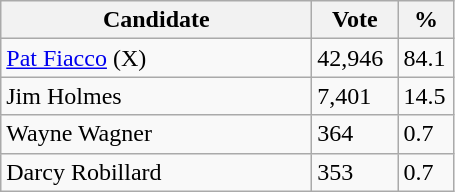<table class="wikitable">
<tr>
<th bgcolor="#DDDDFF" width="200px">Candidate</th>
<th bgcolor="#DDDDFF" width="50px">Vote</th>
<th bgcolor="#DDDDFF" width="30px">%</th>
</tr>
<tr>
<td><a href='#'>Pat Fiacco</a> (X)</td>
<td>42,946</td>
<td>84.1</td>
</tr>
<tr>
<td>Jim Holmes</td>
<td>7,401</td>
<td>14.5</td>
</tr>
<tr>
<td>Wayne Wagner</td>
<td>364</td>
<td>0.7</td>
</tr>
<tr>
<td>Darcy Robillard</td>
<td>353</td>
<td>0.7</td>
</tr>
</table>
